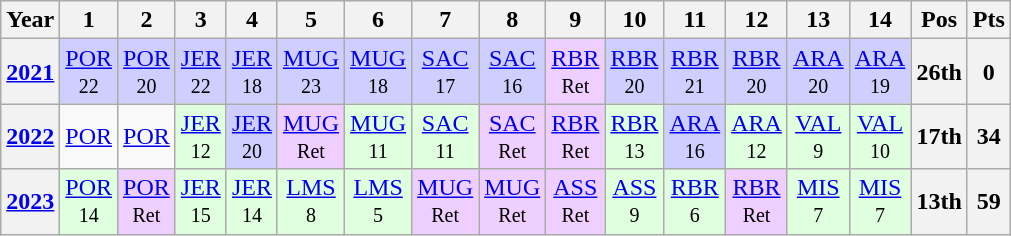<table class="wikitable" style="text-align:center;">
<tr>
<th>Year</th>
<th>1</th>
<th>2</th>
<th>3</th>
<th>4</th>
<th>5</th>
<th>6</th>
<th>7</th>
<th>8</th>
<th>9</th>
<th>10</th>
<th>11</th>
<th>12</th>
<th>13</th>
<th>14</th>
<th>Pos</th>
<th>Pts</th>
</tr>
<tr>
<th><a href='#'>2021</a></th>
<td style="background:#cfcfff;"><a href='#'>POR</a><br><small>22</small></td>
<td style="background:#cfcfff;"><a href='#'>POR</a><br><small>20</small></td>
<td style="background:#cfcfff;"><a href='#'>JER</a><br><small>22</small></td>
<td style="background:#cfcfff;"><a href='#'>JER</a><br><small>18</small></td>
<td style="background:#cfcfff;"><a href='#'>MUG</a><br><small>23</small></td>
<td style="background:#cfcfff;"><a href='#'>MUG</a><br><small>18</small></td>
<td style="background:#cfcfff;"><a href='#'>SAC</a><br><small>17</small></td>
<td style="background:#cfcfff;"><a href='#'>SAC</a><br><small>16</small></td>
<td style="background:#efcfff;"><a href='#'>RBR</a><br><small>Ret</small></td>
<td style="background:#cfcfff;"><a href='#'>RBR</a><br><small>20</small></td>
<td style="background:#cfcfff;"><a href='#'>RBR</a><br><small>21</small></td>
<td style="background:#cfcfff;"><a href='#'>RBR</a><br><small>20</small></td>
<td style="background:#cfcfff;"><a href='#'>ARA</a><br><small>20</small></td>
<td style="background:#cfcfff;"><a href='#'>ARA</a><br><small>19</small></td>
<th>26th</th>
<th>0</th>
</tr>
<tr>
<th><a href='#'>2022</a></th>
<td><a href='#'>POR</a></td>
<td><a href='#'>POR</a></td>
<td style="background:#dfffdf;"><a href='#'>JER</a><br><small>12</small></td>
<td style="background:#cfcfff;"><a href='#'>JER</a><br><small>20</small></td>
<td style="background:#efcfff;"><a href='#'>MUG</a><br><small>Ret</small></td>
<td style="background:#dfffdf;"><a href='#'>MUG</a><br><small>11</small></td>
<td style="background:#dfffdf;"><a href='#'>SAC</a><br><small>11</small></td>
<td style="background:#efcfff;"><a href='#'>SAC</a><br><small>Ret</small></td>
<td style="background:#efcfff;"><a href='#'>RBR</a><br><small>Ret</small></td>
<td style="background:#dfffdf;"><a href='#'>RBR</a><br><small>13</small></td>
<td style="background:#cfcfff;"><a href='#'>ARA</a><br><small>16</small></td>
<td style="background:#dfffdf;"><a href='#'>ARA</a><br><small>12</small></td>
<td style="background:#dfffdf;"><a href='#'>VAL</a><br><small>9</small></td>
<td style="background:#dfffdf;"><a href='#'>VAL</a><br><small>10</small></td>
<th>17th</th>
<th>34</th>
</tr>
<tr>
<th><a href='#'>2023</a></th>
<td style="background:#dfffdf;"><a href='#'>POR</a><br><small>14</small></td>
<td style="background:#efcfff;"><a href='#'>POR</a><br><small>Ret</small></td>
<td style="background:#dfffdf;"><a href='#'>JER</a><br><small>15</small></td>
<td style="background:#dfffdf;"><a href='#'>JER</a><br><small>14</small></td>
<td style="background:#dfffdf;"><a href='#'>LMS</a><br><small>8</small></td>
<td style="background:#dfffdf;"><a href='#'>LMS</a><br><small>5</small></td>
<td style="background:#efcfff;"><a href='#'>MUG</a><br><small>Ret</small></td>
<td style="background:#efcfff;"><a href='#'>MUG</a><br><small>Ret</small></td>
<td style="background:#efcfff;"><a href='#'>ASS</a><br><small>Ret</small></td>
<td style="background:#dfffdf;"><a href='#'>ASS</a><br><small>9</small></td>
<td style="background:#dfffdf;"><a href='#'>RBR</a><br><small>6</small></td>
<td style="background:#efcfff;"><a href='#'>RBR</a><br><small>Ret</small></td>
<td style="background:#dfffdf;"><a href='#'>MIS</a><br><small>7</small></td>
<td style="background:#dfffdf;"><a href='#'>MIS</a><br><small>7</small></td>
<th>13th</th>
<th>59</th>
</tr>
</table>
